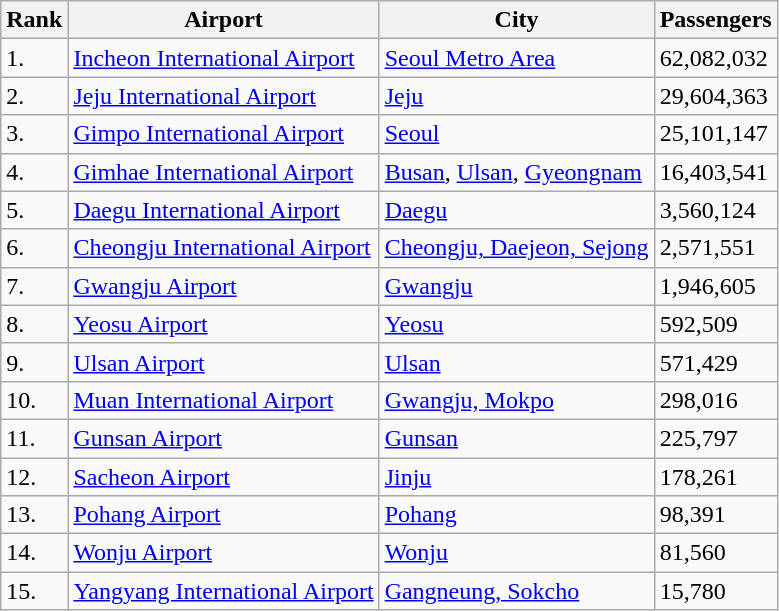<table class="wikitable">
<tr>
<th>Rank</th>
<th>Airport</th>
<th>City</th>
<th>Passengers</th>
</tr>
<tr>
<td>1.</td>
<td><a href='#'>Incheon International Airport</a></td>
<td><a href='#'>Seoul Metro Area</a></td>
<td>62,082,032</td>
</tr>
<tr>
<td>2.</td>
<td><a href='#'>Jeju International Airport</a></td>
<td><a href='#'>Jeju</a></td>
<td>29,604,363</td>
</tr>
<tr>
<td>3.</td>
<td><a href='#'>Gimpo International Airport</a></td>
<td><a href='#'>Seoul</a></td>
<td>25,101,147</td>
</tr>
<tr>
<td>4.</td>
<td><a href='#'>Gimhae International Airport</a></td>
<td><a href='#'>Busan</a>, <a href='#'>Ulsan</a>, <a href='#'>Gyeongnam</a></td>
<td>16,403,541</td>
</tr>
<tr>
<td>5.</td>
<td><a href='#'>Daegu International Airport</a></td>
<td><a href='#'>Daegu</a></td>
<td>3,560,124</td>
</tr>
<tr>
<td>6.</td>
<td><a href='#'>Cheongju International Airport</a></td>
<td><a href='#'>Cheongju, Daejeon, Sejong</a></td>
<td>2,571,551</td>
</tr>
<tr>
<td>7.</td>
<td><a href='#'>Gwangju Airport</a></td>
<td><a href='#'>Gwangju</a></td>
<td>1,946,605</td>
</tr>
<tr>
<td>8.</td>
<td><a href='#'>Yeosu Airport</a></td>
<td><a href='#'>Yeosu</a></td>
<td>592,509</td>
</tr>
<tr>
<td>9.</td>
<td><a href='#'>Ulsan Airport</a></td>
<td><a href='#'>Ulsan</a></td>
<td>571,429</td>
</tr>
<tr>
<td>10.</td>
<td><a href='#'>Muan International Airport</a></td>
<td><a href='#'>Gwangju, Mokpo</a></td>
<td>298,016</td>
</tr>
<tr>
<td>11.</td>
<td><a href='#'>Gunsan Airport</a></td>
<td><a href='#'>Gunsan</a></td>
<td>225,797</td>
</tr>
<tr>
<td>12.</td>
<td><a href='#'>Sacheon Airport</a></td>
<td><a href='#'>Jinju</a></td>
<td>178,261</td>
</tr>
<tr>
<td>13.</td>
<td><a href='#'>Pohang Airport</a></td>
<td><a href='#'>Pohang</a></td>
<td>98,391</td>
</tr>
<tr>
<td>14.</td>
<td><a href='#'>Wonju Airport</a></td>
<td><a href='#'>Wonju</a></td>
<td>81,560</td>
</tr>
<tr>
<td>15.</td>
<td><a href='#'>Yangyang International Airport</a></td>
<td><a href='#'>Gangneung, Sokcho</a></td>
<td>15,780</td>
</tr>
</table>
